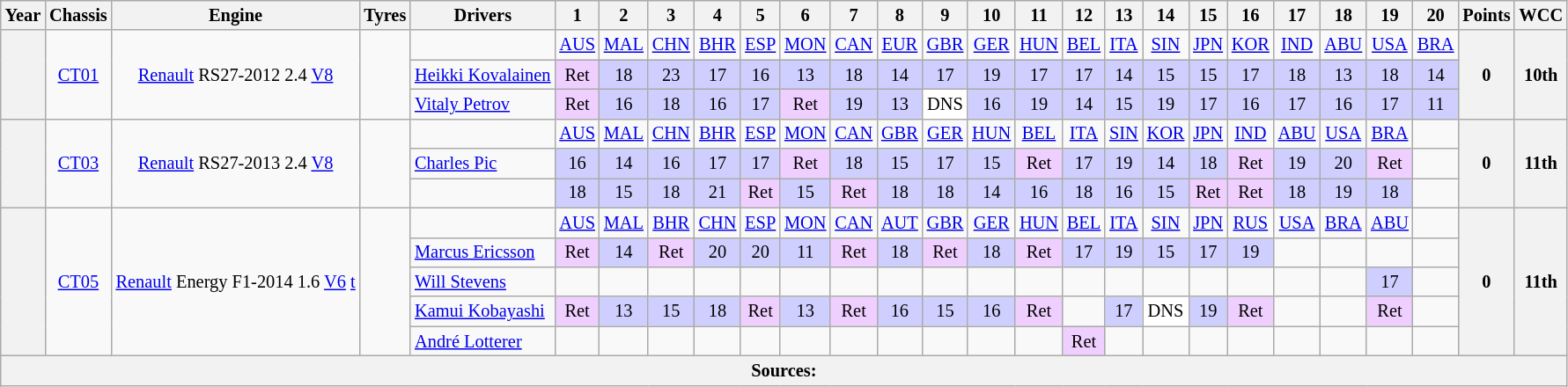<table class="wikitable" style="text-align:center; font-size:85%;">
<tr>
<th>Year</th>
<th>Chassis</th>
<th>Engine</th>
<th>Tyres</th>
<th>Drivers</th>
<th>1</th>
<th>2</th>
<th>3</th>
<th>4</th>
<th>5</th>
<th>6</th>
<th>7</th>
<th>8</th>
<th>9</th>
<th>10</th>
<th>11</th>
<th>12</th>
<th>13</th>
<th>14</th>
<th>15</th>
<th>16</th>
<th>17</th>
<th>18</th>
<th>19</th>
<th>20</th>
<th>Points</th>
<th>WCC</th>
</tr>
<tr>
<th rowspan="3"></th>
<td rowspan="3"><a href='#'>CT01</a></td>
<td rowspan="3"><a href='#'>Renault</a> RS27-2012 2.4 <a href='#'>V8</a></td>
<td rowspan="3"></td>
<td></td>
<td><a href='#'>AUS</a></td>
<td><a href='#'>MAL</a></td>
<td><a href='#'>CHN</a></td>
<td><a href='#'>BHR</a></td>
<td><a href='#'>ESP</a></td>
<td><a href='#'>MON</a></td>
<td><a href='#'>CAN</a></td>
<td><a href='#'>EUR</a></td>
<td><a href='#'>GBR</a></td>
<td><a href='#'>GER</a></td>
<td><a href='#'>HUN</a></td>
<td><a href='#'>BEL</a></td>
<td><a href='#'>ITA</a></td>
<td><a href='#'>SIN</a></td>
<td><a href='#'>JPN</a></td>
<td><a href='#'>KOR</a></td>
<td><a href='#'>IND</a></td>
<td><a href='#'>ABU</a></td>
<td><a href='#'>USA</a></td>
<td><a href='#'>BRA</a></td>
<th rowspan="3">0</th>
<th rowspan="3">10th</th>
</tr>
<tr>
<td align="left"> <a href='#'>Heikki Kovalainen</a></td>
<td style="background:#efcfff;">Ret</td>
<td style="background:#cfcfff;">18</td>
<td style="background:#cfcfff;">23</td>
<td style="background:#cfcfff;">17</td>
<td style="background:#cfcfff;">16</td>
<td style="background:#cfcfff;">13</td>
<td style="background:#cfcfff;">18</td>
<td style="background:#cfcfff;">14</td>
<td style="background:#cfcfff;">17</td>
<td style="background:#cfcfff;">19</td>
<td style="background:#cfcfff;">17</td>
<td style="background:#cfcfff;">17</td>
<td style="background:#cfcfff;">14</td>
<td style="background:#cfcfff;">15</td>
<td style="background:#cfcfff;">15</td>
<td style="background:#cfcfff;">17</td>
<td style="background:#cfcfff;">18</td>
<td style="background:#cfcfff;">13</td>
<td style="background:#cfcfff;">18</td>
<td style="background:#cfcfff;">14</td>
</tr>
<tr>
<td align="left"> <a href='#'>Vitaly Petrov</a></td>
<td style="background:#efcfff;">Ret</td>
<td style="background:#cfcfff;">16</td>
<td style="background:#cfcfff;">18</td>
<td style="background:#cfcfff;">16</td>
<td style="background:#cfcfff;">17</td>
<td style="background:#efcfff;">Ret</td>
<td style="background:#cfcfff;">19</td>
<td style="background:#cfcfff;">13</td>
<td style="background:#fff;">DNS</td>
<td style="background:#cfcfff;">16</td>
<td style="background:#cfcfff;">19</td>
<td style="background:#cfcfff;">14</td>
<td style="background:#cfcfff;">15</td>
<td style="background:#cfcfff;">19</td>
<td style="background:#cfcfff;">17</td>
<td style="background:#cfcfff;">16</td>
<td style="background:#cfcfff;">17</td>
<td style="background:#cfcfff;">16</td>
<td style="background:#cfcfff;">17</td>
<td style="background:#cfcfff;">11</td>
</tr>
<tr>
<th rowspan="3"></th>
<td rowspan="3"><a href='#'>CT03</a></td>
<td rowspan="3"><a href='#'>Renault</a> RS27-2013 2.4 <a href='#'>V8</a></td>
<td rowspan="3"></td>
<td></td>
<td><a href='#'>AUS</a></td>
<td><a href='#'>MAL</a></td>
<td><a href='#'>CHN</a></td>
<td><a href='#'>BHR</a></td>
<td><a href='#'>ESP</a></td>
<td><a href='#'>MON</a></td>
<td><a href='#'>CAN</a></td>
<td><a href='#'>GBR</a></td>
<td><a href='#'>GER</a></td>
<td><a href='#'>HUN</a></td>
<td><a href='#'>BEL</a></td>
<td><a href='#'>ITA</a></td>
<td><a href='#'>SIN</a></td>
<td><a href='#'>KOR</a></td>
<td><a href='#'>JPN</a></td>
<td><a href='#'>IND</a></td>
<td><a href='#'>ABU</a></td>
<td><a href='#'>USA</a></td>
<td><a href='#'>BRA</a></td>
<td></td>
<th rowspan="3">0</th>
<th rowspan="3">11th</th>
</tr>
<tr>
<td style="text-align:left;"> <a href='#'>Charles Pic</a></td>
<td style="background:#cfcfff;">16</td>
<td style="background:#cfcfff;">14</td>
<td style="background:#cfcfff;">16</td>
<td style="background:#cfcfff;">17</td>
<td style="background:#cfcfff;">17</td>
<td style="background:#efcfff;">Ret</td>
<td style="background:#cfcfff;">18</td>
<td style="background:#cfcfff;">15</td>
<td style="background:#cfcfff;">17</td>
<td style="background:#cfcfff;">15</td>
<td style="background:#efcfff;">Ret</td>
<td style="background:#cfcfff;">17</td>
<td style="background:#cfcfff;">19</td>
<td style="background:#cfcfff;">14</td>
<td style="background:#cfcfff;">18</td>
<td style="background:#efcfff;">Ret</td>
<td style="background:#cfcfff;">19</td>
<td style="background:#cfcfff;">20</td>
<td style="background:#efcfff;">Ret</td>
<td></td>
</tr>
<tr>
<td style="text-align:left;"></td>
<td style="background:#cfcfff;">18</td>
<td style="background:#cfcfff;">15</td>
<td style="background:#cfcfff;">18</td>
<td style="background:#cfcfff;">21</td>
<td style="background:#efcfff;">Ret</td>
<td style="background:#cfcfff;">15</td>
<td style="background:#efcfff;">Ret</td>
<td style="background:#cfcfff;">18</td>
<td style="background:#cfcfff;">18</td>
<td style="background:#cfcfff;">14</td>
<td style="background:#cfcfff;">16</td>
<td style="background:#cfcfff;">18</td>
<td style="background:#cfcfff;">16</td>
<td style="background:#cfcfff;">15</td>
<td style="background:#efcfff;">Ret</td>
<td style="background:#efcfff;">Ret</td>
<td style="background:#cfcfff;">18</td>
<td style="background:#cfcfff;">19</td>
<td style="background:#cfcfff;">18</td>
<td></td>
</tr>
<tr>
<th rowspan="5"></th>
<td rowspan="5"><a href='#'>CT05</a></td>
<td rowspan="5"><a href='#'>Renault</a> Energy F1-2014 1.6 <a href='#'>V6</a> <a href='#'>t</a></td>
<td rowspan="5"></td>
<td></td>
<td><a href='#'>AUS</a></td>
<td><a href='#'>MAL</a></td>
<td><a href='#'>BHR</a></td>
<td><a href='#'>CHN</a></td>
<td><a href='#'>ESP</a></td>
<td><a href='#'>MON</a></td>
<td><a href='#'>CAN</a></td>
<td><a href='#'>AUT</a></td>
<td><a href='#'>GBR</a></td>
<td><a href='#'>GER</a></td>
<td><a href='#'>HUN</a></td>
<td><a href='#'>BEL</a></td>
<td><a href='#'>ITA</a></td>
<td><a href='#'>SIN</a></td>
<td><a href='#'>JPN</a></td>
<td><a href='#'>RUS</a></td>
<td><a href='#'>USA</a></td>
<td><a href='#'>BRA</a></td>
<td><a href='#'>ABU</a></td>
<td></td>
<th rowspan="5">0</th>
<th rowspan="5">11th</th>
</tr>
<tr>
<td style="text-align:left;"> <a href='#'>Marcus Ericsson</a></td>
<td style="background:#efcfff;">Ret</td>
<td style="background:#cfcfff;">14</td>
<td style="background:#efcfff;">Ret</td>
<td style="background:#cfcfff;">20</td>
<td style="background:#cfcfff;">20</td>
<td style="background:#cfcfff;">11</td>
<td style="background:#efcfff;">Ret</td>
<td style="background:#cfcfff;">18</td>
<td style="background:#efcfff;">Ret</td>
<td style="background:#cfcfff;">18</td>
<td style="background:#efcfff;">Ret</td>
<td style="background:#cfcfff;">17</td>
<td style="background:#cfcfff;">19</td>
<td style="background:#cfcfff;">15</td>
<td style="background:#cfcfff;">17</td>
<td style="background:#cfcfff;">19</td>
<td></td>
<td></td>
<td></td>
<td></td>
</tr>
<tr>
<td align="left"> <a href='#'>Will Stevens</a></td>
<td></td>
<td></td>
<td></td>
<td></td>
<td></td>
<td></td>
<td></td>
<td></td>
<td></td>
<td></td>
<td></td>
<td></td>
<td></td>
<td></td>
<td></td>
<td></td>
<td></td>
<td></td>
<td style="background:#cfcfff;">17</td>
<td></td>
</tr>
<tr>
<td style="text-align:left;"> <a href='#'>Kamui Kobayashi</a></td>
<td style="background:#efcfff;">Ret</td>
<td style="background:#cfcfff;">13</td>
<td style="background:#cfcfff;">15</td>
<td style="background:#cfcfff;">18</td>
<td style="background:#efcfff;">Ret</td>
<td style="background:#cfcfff;">13</td>
<td style="background:#efcfff;">Ret</td>
<td style="background:#cfcfff;">16</td>
<td style="background:#cfcfff;">15</td>
<td style="background:#cfcfff;">16</td>
<td style="background:#efcfff;">Ret</td>
<td></td>
<td style="background:#cfcfff;">17</td>
<td style="background:#fff;">DNS</td>
<td style="background:#cfcfff;">19</td>
<td style="background:#efcfff;">Ret</td>
<td></td>
<td></td>
<td style="background:#efcfff;">Ret</td>
<td></td>
</tr>
<tr>
<td style="text-align:left;"> <a href='#'>André Lotterer</a></td>
<td></td>
<td></td>
<td></td>
<td></td>
<td></td>
<td></td>
<td></td>
<td></td>
<td></td>
<td></td>
<td></td>
<td style="background:#efcfff;">Ret</td>
<td></td>
<td></td>
<td></td>
<td></td>
<td></td>
<td></td>
<td></td>
<td></td>
</tr>
<tr>
<th colspan="27">Sources:</th>
</tr>
</table>
